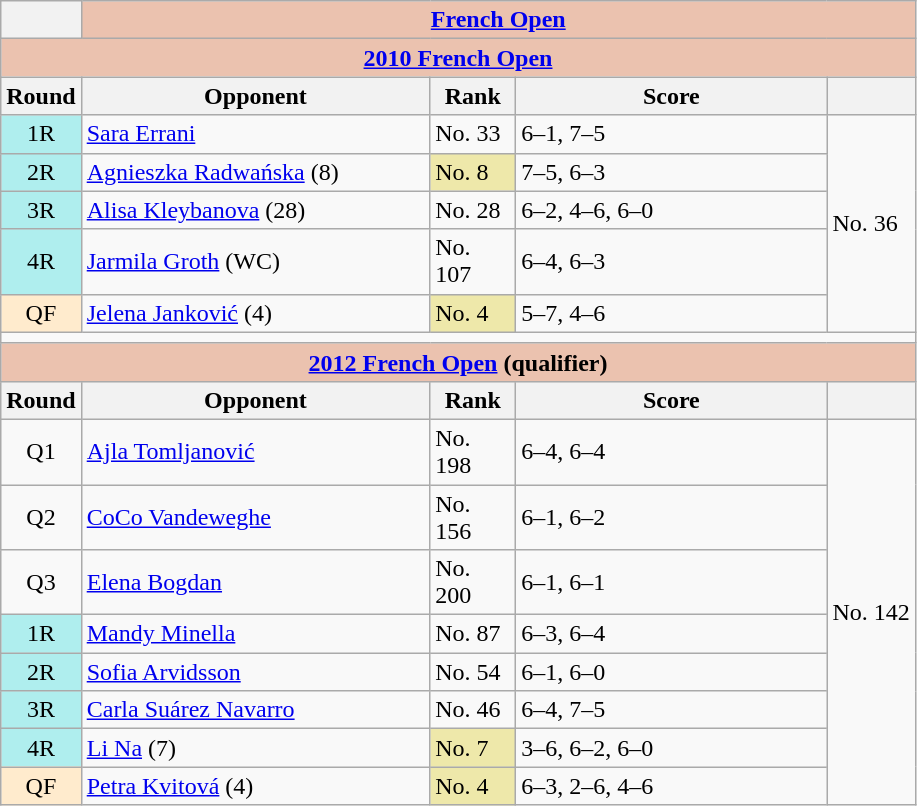<table class="wikitable collapsible collapsed">
<tr>
<th></th>
<th colspan=4 style="background:#ebc2af;"><a href='#'>French Open</a></th>
</tr>
<tr>
<th colspan=5 style="background:#ebc2af;"><a href='#'>2010 French Open</a></th>
</tr>
<tr>
<th>Round</th>
<th width=225>Opponent</th>
<th width=50>Rank</th>
<th width=200>Score</th>
<th></th>
</tr>
<tr>
<td style="text-align:center; background:#afeeee;">1R</td>
<td> <a href='#'>Sara Errani</a></td>
<td>No. 33</td>
<td>6–1, 7–5</td>
<td rowspan=5>No. 36</td>
</tr>
<tr>
<td style="text-align:center; background:#afeeee;">2R</td>
<td> <a href='#'>Agnieszka Radwańska</a> (8)</td>
<td bgcolor=EEE8AA>No. 8</td>
<td>7–5, 6–3</td>
</tr>
<tr>
<td style="text-align:center; background:#afeeee;">3R</td>
<td> <a href='#'>Alisa Kleybanova</a> (28)</td>
<td>No. 28</td>
<td>6–2, 4–6, 6–0</td>
</tr>
<tr>
<td style="text-align:center; background:#afeeee;">4R</td>
<td> <a href='#'>Jarmila Groth</a> (WC)</td>
<td>No. 107</td>
<td>6–4, 6–3</td>
</tr>
<tr>
<td style="text-align:center; background:#ffebcd;">QF</td>
<td> <a href='#'>Jelena Janković</a> (4)</td>
<td bgcolor=EEE8AA>No. 4</td>
<td>5–7, 4–6</td>
</tr>
<tr>
<td colspan=5></td>
</tr>
<tr>
<th colspan=5 style="background:#ebc2af;"><a href='#'>2012 French Open</a>  (qualifier)</th>
</tr>
<tr>
<th>Round</th>
<th width=225>Opponent</th>
<th width=50>Rank</th>
<th width=200>Score</th>
<th></th>
</tr>
<tr>
<td style="text-align:center;">Q1</td>
<td> <a href='#'>Ajla Tomljanović</a></td>
<td>No. 198</td>
<td>6–4, 6–4</td>
<td rowspan=8>No. 142</td>
</tr>
<tr>
<td style="text-align:center;">Q2</td>
<td> <a href='#'>CoCo Vandeweghe</a></td>
<td>No. 156</td>
<td>6–1, 6–2</td>
</tr>
<tr>
<td style="text-align:center;">Q3</td>
<td> <a href='#'>Elena Bogdan</a></td>
<td>No. 200</td>
<td>6–1, 6–1</td>
</tr>
<tr>
<td style="text-align:center; background:#afeeee;">1R</td>
<td> <a href='#'>Mandy Minella</a></td>
<td>No. 87</td>
<td>6–3, 6–4</td>
</tr>
<tr>
<td style="text-align:center; background:#afeeee;">2R</td>
<td> <a href='#'>Sofia Arvidsson</a></td>
<td>No. 54</td>
<td>6–1, 6–0</td>
</tr>
<tr>
<td style="text-align:center; background:#afeeee;">3R</td>
<td> <a href='#'>Carla Suárez Navarro</a></td>
<td>No. 46</td>
<td>6–4, 7–5</td>
</tr>
<tr>
<td style="text-align:center; background:#afeeee;">4R</td>
<td> <a href='#'>Li Na</a> (7)</td>
<td bgcolor=EEE8AA>No. 7</td>
<td>3–6, 6–2, 6–0</td>
</tr>
<tr>
<td style="text-align:center; background:#ffebcd;">QF</td>
<td> <a href='#'>Petra Kvitová</a> (4)</td>
<td bgcolor=EEE8AA>No. 4</td>
<td>6–3, 2–6, 4–6</td>
</tr>
</table>
